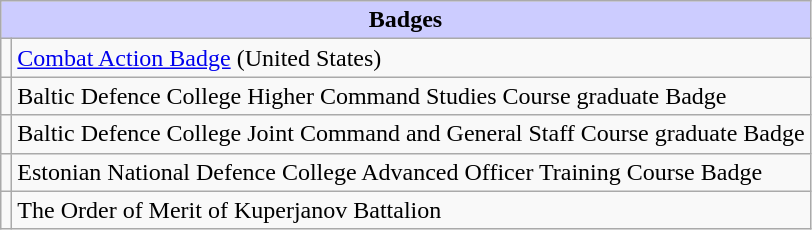<table class="wikitable">
<tr bgcolor = "#ccccff" align=center>
<td colspan=2><strong>Badges</strong></td>
</tr>
<tr>
<td></td>
<td><a href='#'>Combat Action Badge</a> (United States)</td>
</tr>
<tr>
<td></td>
<td>Baltic Defence College Higher Command Studies Course graduate Badge</td>
</tr>
<tr>
<td></td>
<td>Baltic Defence College Joint Command and General Staff Course graduate Badge</td>
</tr>
<tr>
<td></td>
<td>Estonian National Defence College Advanced Officer Training Course Badge</td>
</tr>
<tr>
<td></td>
<td>The Order of Merit of Kuperjanov Battalion</td>
</tr>
</table>
